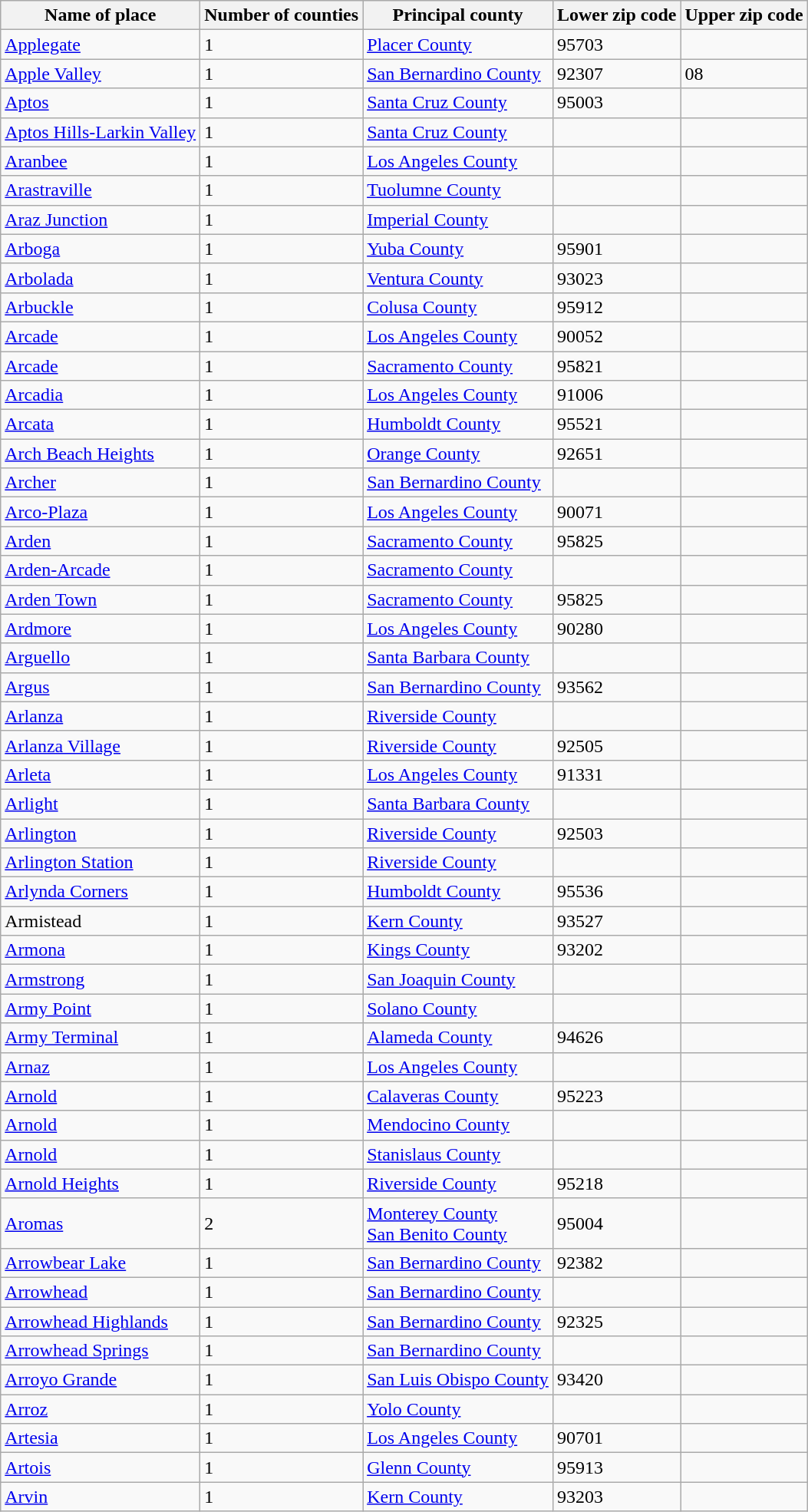<table class="wikitable">
<tr>
<th>Name of place</th>
<th>Number of counties</th>
<th>Principal county</th>
<th>Lower zip code</th>
<th>Upper zip code</th>
</tr>
<tr --->
<td><a href='#'>Applegate</a></td>
<td>1</td>
<td><a href='#'>Placer County</a></td>
<td>95703</td>
<td> </td>
</tr>
<tr --->
<td><a href='#'>Apple Valley</a></td>
<td>1</td>
<td><a href='#'>San Bernardino County</a></td>
<td>92307</td>
<td>08</td>
</tr>
<tr --->
<td><a href='#'>Aptos</a></td>
<td>1</td>
<td><a href='#'>Santa Cruz County</a></td>
<td>95003</td>
<td> </td>
</tr>
<tr --->
<td><a href='#'>Aptos Hills-Larkin Valley</a></td>
<td>1</td>
<td><a href='#'>Santa Cruz County</a></td>
<td> </td>
<td> </td>
</tr>
<tr --->
<td><a href='#'>Aranbee</a></td>
<td>1</td>
<td><a href='#'>Los Angeles County</a></td>
<td> </td>
<td> </td>
</tr>
<tr --->
<td><a href='#'>Arastraville</a></td>
<td>1</td>
<td><a href='#'>Tuolumne County</a></td>
<td> </td>
<td> </td>
</tr>
<tr --->
<td><a href='#'>Araz Junction</a></td>
<td>1</td>
<td><a href='#'>Imperial County</a></td>
<td> </td>
<td> </td>
</tr>
<tr --->
<td><a href='#'>Arboga</a></td>
<td>1</td>
<td><a href='#'>Yuba County</a></td>
<td>95901</td>
<td> </td>
</tr>
<tr --->
<td><a href='#'>Arbolada</a></td>
<td>1</td>
<td><a href='#'>Ventura County</a></td>
<td>93023</td>
<td> </td>
</tr>
<tr --->
<td><a href='#'>Arbuckle</a></td>
<td>1</td>
<td><a href='#'>Colusa County</a></td>
<td>95912</td>
<td> </td>
</tr>
<tr --->
<td><a href='#'>Arcade</a></td>
<td>1</td>
<td><a href='#'>Los Angeles County</a></td>
<td>90052</td>
<td> </td>
</tr>
<tr --->
<td><a href='#'>Arcade</a></td>
<td>1</td>
<td><a href='#'>Sacramento County</a></td>
<td>95821</td>
<td> </td>
</tr>
<tr --->
<td><a href='#'>Arcadia</a></td>
<td>1</td>
<td><a href='#'>Los Angeles County</a></td>
<td>91006</td>
<td> </td>
</tr>
<tr --->
<td><a href='#'>Arcata</a></td>
<td>1</td>
<td><a href='#'>Humboldt County</a></td>
<td>95521</td>
<td> </td>
</tr>
<tr --->
<td><a href='#'>Arch Beach Heights</a></td>
<td>1</td>
<td><a href='#'>Orange County</a></td>
<td>92651</td>
<td> </td>
</tr>
<tr --->
<td><a href='#'>Archer</a></td>
<td>1</td>
<td><a href='#'>San Bernardino County</a></td>
<td> </td>
<td> </td>
</tr>
<tr --->
<td><a href='#'>Arco-Plaza</a></td>
<td>1</td>
<td><a href='#'>Los Angeles County</a></td>
<td>90071</td>
<td> </td>
</tr>
<tr --->
<td><a href='#'>Arden</a></td>
<td>1</td>
<td><a href='#'>Sacramento County</a></td>
<td>95825</td>
<td> </td>
</tr>
<tr --->
<td><a href='#'>Arden-Arcade</a></td>
<td>1</td>
<td><a href='#'>Sacramento County</a></td>
<td> </td>
<td> </td>
</tr>
<tr --->
<td><a href='#'>Arden Town</a></td>
<td>1</td>
<td><a href='#'>Sacramento County</a></td>
<td>95825</td>
<td> </td>
</tr>
<tr --->
<td><a href='#'>Ardmore</a></td>
<td>1</td>
<td><a href='#'>Los Angeles County</a></td>
<td>90280</td>
<td> </td>
</tr>
<tr --->
<td><a href='#'>Arguello</a></td>
<td>1</td>
<td><a href='#'>Santa Barbara County</a></td>
<td> </td>
<td> </td>
</tr>
<tr --->
<td><a href='#'>Argus</a></td>
<td>1</td>
<td><a href='#'>San Bernardino County</a></td>
<td>93562</td>
<td> </td>
</tr>
<tr --->
<td><a href='#'>Arlanza</a></td>
<td>1</td>
<td><a href='#'>Riverside County</a></td>
<td> </td>
<td> </td>
</tr>
<tr --->
<td><a href='#'>Arlanza Village</a></td>
<td>1</td>
<td><a href='#'>Riverside County</a></td>
<td>92505</td>
<td> </td>
</tr>
<tr --->
<td><a href='#'>Arleta</a></td>
<td>1</td>
<td><a href='#'>Los Angeles County</a></td>
<td>91331</td>
<td> </td>
</tr>
<tr --->
<td><a href='#'>Arlight</a></td>
<td>1</td>
<td><a href='#'>Santa Barbara County</a></td>
<td> </td>
<td> </td>
</tr>
<tr --->
<td><a href='#'>Arlington</a></td>
<td>1</td>
<td><a href='#'>Riverside County</a></td>
<td>92503</td>
<td> </td>
</tr>
<tr --->
<td><a href='#'>Arlington Station</a></td>
<td>1</td>
<td><a href='#'>Riverside County</a></td>
<td> </td>
<td> </td>
</tr>
<tr --->
<td><a href='#'>Arlynda Corners</a></td>
<td>1</td>
<td><a href='#'>Humboldt County</a></td>
<td>95536</td>
<td> </td>
</tr>
<tr --->
<td>Armistead</td>
<td>1</td>
<td><a href='#'>Kern County</a></td>
<td>93527</td>
<td> </td>
</tr>
<tr --->
<td><a href='#'>Armona</a></td>
<td>1</td>
<td><a href='#'>Kings County</a></td>
<td>93202</td>
<td> </td>
</tr>
<tr --->
<td><a href='#'>Armstrong</a></td>
<td>1</td>
<td><a href='#'>San Joaquin County</a></td>
<td> </td>
<td> </td>
</tr>
<tr --->
<td><a href='#'>Army Point</a></td>
<td>1</td>
<td><a href='#'>Solano County</a></td>
<td> </td>
<td> </td>
</tr>
<tr --->
<td><a href='#'>Army Terminal</a></td>
<td>1</td>
<td><a href='#'>Alameda County</a></td>
<td>94626</td>
<td> </td>
</tr>
<tr --->
<td><a href='#'>Arnaz</a></td>
<td>1</td>
<td><a href='#'>Los Angeles County</a></td>
<td> </td>
<td> </td>
</tr>
<tr --->
<td><a href='#'>Arnold</a></td>
<td>1</td>
<td><a href='#'>Calaveras County</a></td>
<td>95223</td>
<td> </td>
</tr>
<tr --->
<td><a href='#'>Arnold</a></td>
<td>1</td>
<td><a href='#'>Mendocino County</a></td>
<td> </td>
<td> </td>
</tr>
<tr --->
<td><a href='#'>Arnold</a></td>
<td>1</td>
<td><a href='#'>Stanislaus County</a></td>
<td> </td>
<td> </td>
</tr>
<tr --->
<td><a href='#'>Arnold Heights</a></td>
<td>1</td>
<td><a href='#'>Riverside County</a></td>
<td>95218</td>
<td> </td>
</tr>
<tr --->
<td><a href='#'>Aromas</a></td>
<td>2</td>
<td><a href='#'>Monterey County</a><br><a href='#'>San Benito County</a></td>
<td>95004</td>
<td> </td>
</tr>
<tr --->
<td><a href='#'>Arrowbear Lake</a></td>
<td>1</td>
<td><a href='#'>San Bernardino County</a></td>
<td>92382</td>
<td> </td>
</tr>
<tr --->
<td><a href='#'>Arrowhead</a></td>
<td>1</td>
<td><a href='#'>San Bernardino County</a></td>
<td> </td>
<td> </td>
</tr>
<tr --->
<td><a href='#'>Arrowhead Highlands</a></td>
<td>1</td>
<td><a href='#'>San Bernardino County</a></td>
<td>92325</td>
<td> </td>
</tr>
<tr --->
<td><a href='#'>Arrowhead Springs</a></td>
<td>1</td>
<td><a href='#'>San Bernardino County</a></td>
<td> </td>
<td> </td>
</tr>
<tr --->
<td><a href='#'>Arroyo Grande</a></td>
<td>1</td>
<td><a href='#'>San Luis Obispo County</a></td>
<td>93420</td>
<td> </td>
</tr>
<tr --->
<td><a href='#'>Arroz</a></td>
<td>1</td>
<td><a href='#'>Yolo County</a></td>
<td> </td>
<td> </td>
</tr>
<tr --->
<td><a href='#'>Artesia</a></td>
<td>1</td>
<td><a href='#'>Los Angeles County</a></td>
<td>90701</td>
<td> </td>
</tr>
<tr --->
<td><a href='#'>Artois</a></td>
<td>1</td>
<td><a href='#'>Glenn County</a></td>
<td>95913</td>
<td> </td>
</tr>
<tr --->
<td><a href='#'>Arvin</a></td>
<td>1</td>
<td><a href='#'>Kern County</a></td>
<td>93203</td>
<td> </td>
</tr>
</table>
